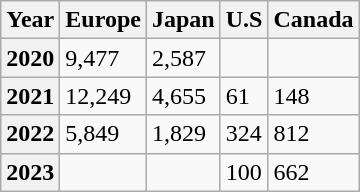<table class="wikitable">
<tr>
<th>Year</th>
<th>Europe</th>
<th>Japan</th>
<th>U.S</th>
<th>Canada</th>
</tr>
<tr>
<th>2020</th>
<td>9,477</td>
<td>2,587</td>
<td></td>
<td></td>
</tr>
<tr>
<th>2021</th>
<td>12,249</td>
<td>4,655</td>
<td>61</td>
<td>148</td>
</tr>
<tr>
<th>2022</th>
<td>5,849</td>
<td>1,829</td>
<td>324</td>
<td>812</td>
</tr>
<tr>
<th>2023</th>
<td></td>
<td></td>
<td>100</td>
<td>662</td>
</tr>
</table>
